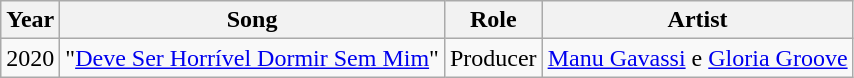<table class="wikitable">
<tr>
<th>Year</th>
<th>Song</th>
<th>Role</th>
<th>Artist</th>
</tr>
<tr>
<td>2020</td>
<td>"<a href='#'>Deve Ser Horrível Dormir Sem Mim</a>"</td>
<td>Producer</td>
<td><a href='#'>Manu Gavassi</a> e <a href='#'>Gloria Groove</a></td>
</tr>
</table>
